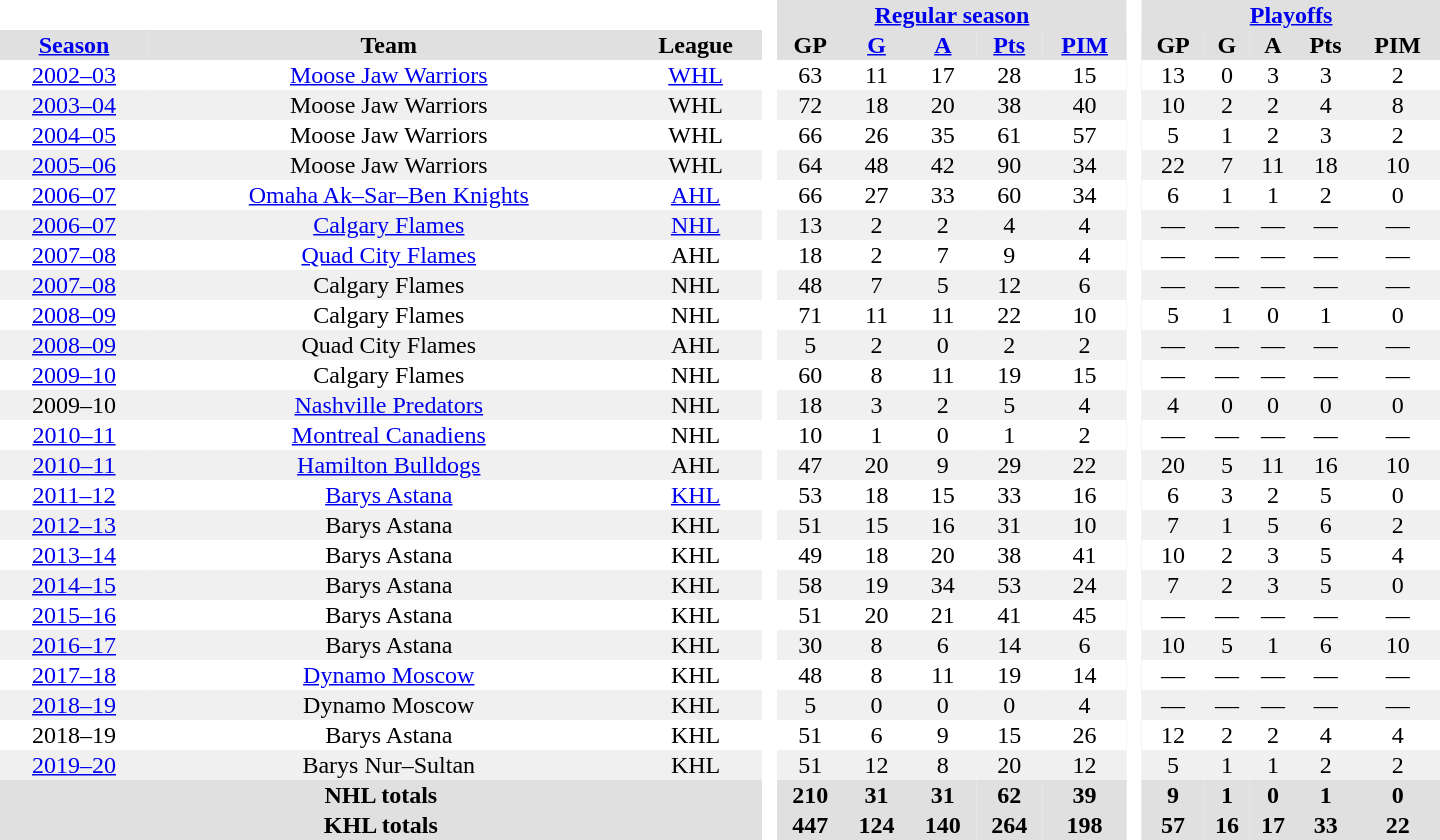<table border="0" cellpadding="1" cellspacing="0" style="text-align:center; width:60em;">
<tr style="background:#e0e0e0;">
<th colspan="3"  bgcolor="#ffffff"> </th>
<th rowspan="99" bgcolor="#ffffff"> </th>
<th colspan="5"><a href='#'>Regular season</a></th>
<th rowspan="99" bgcolor="#ffffff"> </th>
<th colspan="5"><a href='#'>Playoffs</a></th>
</tr>
<tr style="background:#e0e0e0;">
<th><a href='#'>Season</a></th>
<th>Team</th>
<th>League</th>
<th>GP</th>
<th><a href='#'>G</a></th>
<th><a href='#'>A</a></th>
<th><a href='#'>Pts</a></th>
<th><a href='#'>PIM</a></th>
<th>GP</th>
<th>G</th>
<th>A</th>
<th>Pts</th>
<th>PIM</th>
</tr>
<tr>
<td><a href='#'>2002–03</a></td>
<td><a href='#'>Moose Jaw Warriors</a></td>
<td><a href='#'>WHL</a></td>
<td>63</td>
<td>11</td>
<td>17</td>
<td>28</td>
<td>15</td>
<td>13</td>
<td>0</td>
<td>3</td>
<td>3</td>
<td>2</td>
</tr>
<tr bgcolor="#f0f0f0">
<td><a href='#'>2003–04</a></td>
<td>Moose Jaw Warriors</td>
<td>WHL</td>
<td>72</td>
<td>18</td>
<td>20</td>
<td>38</td>
<td>40</td>
<td>10</td>
<td>2</td>
<td>2</td>
<td>4</td>
<td>8</td>
</tr>
<tr>
<td><a href='#'>2004–05</a></td>
<td>Moose Jaw Warriors</td>
<td>WHL</td>
<td>66</td>
<td>26</td>
<td>35</td>
<td>61</td>
<td>57</td>
<td>5</td>
<td>1</td>
<td>2</td>
<td>3</td>
<td>2</td>
</tr>
<tr bgcolor="#f0f0f0">
<td><a href='#'>2005–06</a></td>
<td>Moose Jaw Warriors</td>
<td>WHL</td>
<td>64</td>
<td>48</td>
<td>42</td>
<td>90</td>
<td>34</td>
<td>22</td>
<td>7</td>
<td>11</td>
<td>18</td>
<td>10</td>
</tr>
<tr>
<td><a href='#'>2006–07</a></td>
<td><a href='#'>Omaha Ak–Sar–Ben Knights</a></td>
<td><a href='#'>AHL</a></td>
<td>66</td>
<td>27</td>
<td>33</td>
<td>60</td>
<td>34</td>
<td>6</td>
<td>1</td>
<td>1</td>
<td>2</td>
<td>0</td>
</tr>
<tr bgcolor="#f0f0f0">
<td><a href='#'>2006–07</a></td>
<td><a href='#'>Calgary Flames</a></td>
<td><a href='#'>NHL</a></td>
<td>13</td>
<td>2</td>
<td>2</td>
<td>4</td>
<td>4</td>
<td>—</td>
<td>—</td>
<td>—</td>
<td>—</td>
<td>—</td>
</tr>
<tr>
<td><a href='#'>2007–08</a></td>
<td><a href='#'>Quad City Flames</a></td>
<td>AHL</td>
<td>18</td>
<td>2</td>
<td>7</td>
<td>9</td>
<td>4</td>
<td>—</td>
<td>—</td>
<td>—</td>
<td>—</td>
<td>—</td>
</tr>
<tr bgcolor="#f0f0f0">
<td><a href='#'>2007–08</a></td>
<td>Calgary Flames</td>
<td>NHL</td>
<td>48</td>
<td>7</td>
<td>5</td>
<td>12</td>
<td>6</td>
<td>—</td>
<td>—</td>
<td>—</td>
<td>—</td>
<td>—</td>
</tr>
<tr>
<td><a href='#'>2008–09</a></td>
<td>Calgary Flames</td>
<td>NHL</td>
<td>71</td>
<td>11</td>
<td>11</td>
<td>22</td>
<td>10</td>
<td>5</td>
<td>1</td>
<td>0</td>
<td>1</td>
<td>0</td>
</tr>
<tr bgcolor="#f0f0f0">
<td><a href='#'>2008–09</a></td>
<td>Quad City Flames</td>
<td>AHL</td>
<td>5</td>
<td>2</td>
<td>0</td>
<td>2</td>
<td>2</td>
<td>—</td>
<td>—</td>
<td>—</td>
<td>—</td>
<td>—</td>
</tr>
<tr>
<td><a href='#'>2009–10</a></td>
<td>Calgary Flames</td>
<td>NHL</td>
<td>60</td>
<td>8</td>
<td>11</td>
<td>19</td>
<td>15</td>
<td>—</td>
<td>—</td>
<td>—</td>
<td>—</td>
<td>—</td>
</tr>
<tr bgcolor="#f0f0f0">
<td>2009–10</td>
<td><a href='#'>Nashville Predators</a></td>
<td>NHL</td>
<td>18</td>
<td>3</td>
<td>2</td>
<td>5</td>
<td>4</td>
<td>4</td>
<td>0</td>
<td>0</td>
<td>0</td>
<td>0</td>
</tr>
<tr>
<td><a href='#'>2010–11</a></td>
<td><a href='#'>Montreal Canadiens</a></td>
<td>NHL</td>
<td>10</td>
<td>1</td>
<td>0</td>
<td>1</td>
<td>2</td>
<td>—</td>
<td>—</td>
<td>—</td>
<td>—</td>
<td>—</td>
</tr>
<tr bgcolor="#f0f0f0">
<td><a href='#'>2010–11</a></td>
<td><a href='#'>Hamilton Bulldogs</a></td>
<td>AHL</td>
<td>47</td>
<td>20</td>
<td>9</td>
<td>29</td>
<td>22</td>
<td>20</td>
<td>5</td>
<td>11</td>
<td>16</td>
<td>10</td>
</tr>
<tr>
<td><a href='#'>2011–12</a></td>
<td><a href='#'>Barys Astana</a></td>
<td><a href='#'>KHL</a></td>
<td>53</td>
<td>18</td>
<td>15</td>
<td>33</td>
<td>16</td>
<td>6</td>
<td>3</td>
<td>2</td>
<td>5</td>
<td>0</td>
</tr>
<tr bgcolor="#f0f0f0">
<td><a href='#'>2012–13</a></td>
<td>Barys Astana</td>
<td>KHL</td>
<td>51</td>
<td>15</td>
<td>16</td>
<td>31</td>
<td>10</td>
<td>7</td>
<td>1</td>
<td>5</td>
<td>6</td>
<td>2</td>
</tr>
<tr>
<td><a href='#'>2013–14</a></td>
<td>Barys Astana</td>
<td>KHL</td>
<td>49</td>
<td>18</td>
<td>20</td>
<td>38</td>
<td>41</td>
<td>10</td>
<td>2</td>
<td>3</td>
<td>5</td>
<td>4</td>
</tr>
<tr bgcolor="#f0f0f0">
<td><a href='#'>2014–15</a></td>
<td>Barys Astana</td>
<td>KHL</td>
<td>58</td>
<td>19</td>
<td>34</td>
<td>53</td>
<td>24</td>
<td>7</td>
<td>2</td>
<td>3</td>
<td>5</td>
<td>0</td>
</tr>
<tr>
<td><a href='#'>2015–16</a></td>
<td>Barys Astana</td>
<td>KHL</td>
<td>51</td>
<td>20</td>
<td>21</td>
<td>41</td>
<td>45</td>
<td>—</td>
<td>—</td>
<td>—</td>
<td>—</td>
<td>—</td>
</tr>
<tr bgcolor="#f0f0f0">
<td><a href='#'>2016–17</a></td>
<td>Barys Astana</td>
<td>KHL</td>
<td>30</td>
<td>8</td>
<td>6</td>
<td>14</td>
<td>6</td>
<td>10</td>
<td>5</td>
<td>1</td>
<td>6</td>
<td>10</td>
</tr>
<tr>
<td><a href='#'>2017–18</a></td>
<td><a href='#'>Dynamo Moscow</a></td>
<td>KHL</td>
<td>48</td>
<td>8</td>
<td>11</td>
<td>19</td>
<td>14</td>
<td>—</td>
<td>—</td>
<td>—</td>
<td>—</td>
<td>—</td>
</tr>
<tr bgcolor="#f0f0f0">
<td><a href='#'>2018–19</a></td>
<td>Dynamo Moscow</td>
<td>KHL</td>
<td>5</td>
<td>0</td>
<td>0</td>
<td>0</td>
<td>4</td>
<td>—</td>
<td>—</td>
<td>—</td>
<td>—</td>
<td>—</td>
</tr>
<tr>
<td>2018–19</td>
<td>Barys Astana</td>
<td>KHL</td>
<td>51</td>
<td>6</td>
<td>9</td>
<td>15</td>
<td>26</td>
<td>12</td>
<td>2</td>
<td>2</td>
<td>4</td>
<td>4</td>
</tr>
<tr bgcolor="#f0f0f0">
<td><a href='#'>2019–20</a></td>
<td>Barys Nur–Sultan</td>
<td>KHL</td>
<td>51</td>
<td>12</td>
<td>8</td>
<td>20</td>
<td>12</td>
<td>5</td>
<td>1</td>
<td>1</td>
<td>2</td>
<td>2</td>
</tr>
<tr bgcolor="#e0e0e0">
<th colspan="3">NHL totals</th>
<th>210</th>
<th>31</th>
<th>31</th>
<th>62</th>
<th>39</th>
<th>9</th>
<th>1</th>
<th>0</th>
<th>1</th>
<th>0</th>
</tr>
<tr bgcolor="#e0e0e0">
<th colspan="3">KHL totals</th>
<th>447</th>
<th>124</th>
<th>140</th>
<th>264</th>
<th>198</th>
<th>57</th>
<th>16</th>
<th>17</th>
<th>33</th>
<th>22</th>
</tr>
</table>
